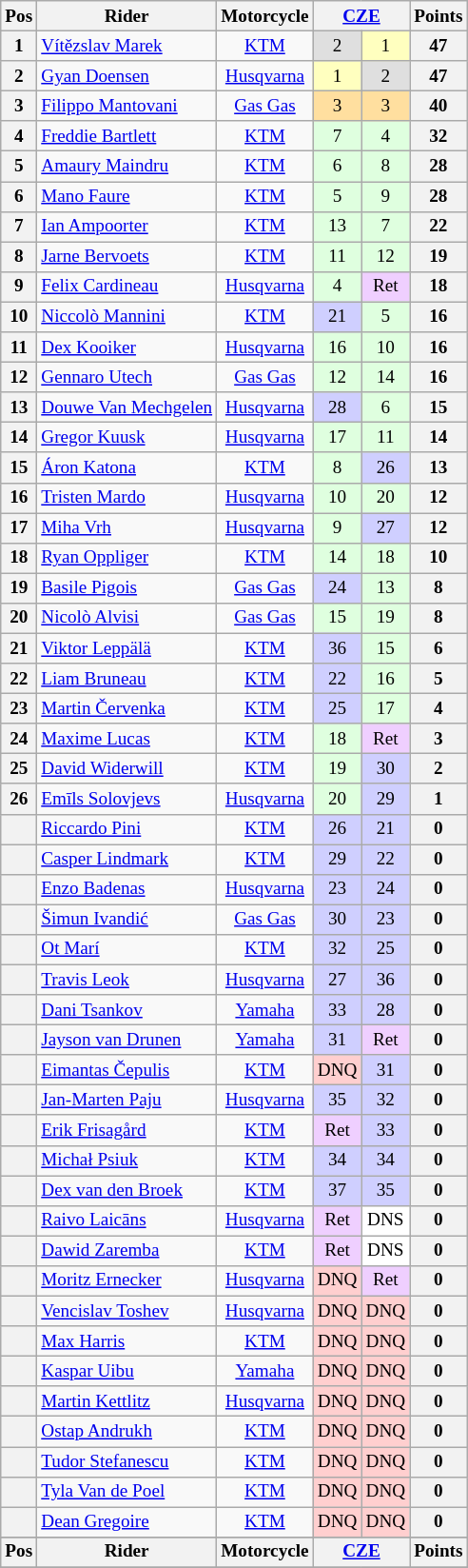<table class="wikitable" style="font-size: 80%; text-align:center">
<tr valign="top">
<th valign="middle">Pos</th>
<th valign="middle">Rider</th>
<th valign="middle">Motorcycle</th>
<th colspan=2><a href='#'>CZE</a><br></th>
<th valign="middle">Points</th>
</tr>
<tr>
<th>1</th>
<td align=left> <a href='#'>Vítězslav Marek</a></td>
<td><a href='#'>KTM</a></td>
<td style="background:#dfdfdf;">2</td>
<td style="background:#ffffbf;">1</td>
<th>47</th>
</tr>
<tr>
<th>2</th>
<td align=left> <a href='#'>Gyan Doensen</a></td>
<td><a href='#'>Husqvarna</a></td>
<td style="background:#ffffbf;">1</td>
<td style="background:#dfdfdf;">2</td>
<th>47</th>
</tr>
<tr>
<th>3</th>
<td align=left> <a href='#'>Filippo Mantovani</a></td>
<td><a href='#'>Gas Gas</a></td>
<td style="background:#ffdf9f;">3</td>
<td style="background:#ffdf9f;">3</td>
<th>40</th>
</tr>
<tr>
<th>4</th>
<td align=left> <a href='#'>Freddie Bartlett</a></td>
<td><a href='#'>KTM</a></td>
<td style="background:#dfffdf;">7</td>
<td style="background:#dfffdf;">4</td>
<th>32</th>
</tr>
<tr>
<th>5</th>
<td align=left> <a href='#'>Amaury Maindru</a></td>
<td><a href='#'>KTM</a></td>
<td style="background:#dfffdf;">6</td>
<td style="background:#dfffdf;">8</td>
<th>28</th>
</tr>
<tr>
<th>6</th>
<td align=left> <a href='#'>Mano Faure</a></td>
<td><a href='#'>KTM</a></td>
<td style="background:#dfffdf;">5</td>
<td style="background:#dfffdf;">9</td>
<th>28</th>
</tr>
<tr>
<th>7</th>
<td align=left> <a href='#'>Ian Ampoorter</a></td>
<td><a href='#'>KTM</a></td>
<td style="background:#dfffdf;">13</td>
<td style="background:#dfffdf;">7</td>
<th>22</th>
</tr>
<tr>
<th>8</th>
<td align=left> <a href='#'>Jarne Bervoets</a></td>
<td><a href='#'>KTM</a></td>
<td style="background:#dfffdf;">11</td>
<td style="background:#dfffdf;">12</td>
<th>19</th>
</tr>
<tr>
<th>9</th>
<td align=left> <a href='#'>Felix Cardineau</a></td>
<td><a href='#'>Husqvarna</a></td>
<td style="background:#dfffdf;">4</td>
<td style="background:#efcfff;">Ret</td>
<th>18</th>
</tr>
<tr>
<th>10</th>
<td align=left> <a href='#'>Niccolò Mannini</a></td>
<td><a href='#'>KTM</a></td>
<td style="background:#cfcfff;">21</td>
<td style="background:#dfffdf;">5</td>
<th>16</th>
</tr>
<tr>
<th>11</th>
<td align=left> <a href='#'>Dex Kooiker</a></td>
<td><a href='#'>Husqvarna</a></td>
<td style="background:#dfffdf;">16</td>
<td style="background:#dfffdf;">10</td>
<th>16</th>
</tr>
<tr>
<th>12</th>
<td align=left> <a href='#'>Gennaro Utech</a></td>
<td><a href='#'>Gas Gas</a></td>
<td style="background:#dfffdf;">12</td>
<td style="background:#dfffdf;">14</td>
<th>16</th>
</tr>
<tr>
<th>13</th>
<td align=left> <a href='#'>Douwe Van Mechgelen</a></td>
<td><a href='#'>Husqvarna</a></td>
<td style="background:#cfcfff;">28</td>
<td style="background:#dfffdf;">6</td>
<th>15</th>
</tr>
<tr>
<th>14</th>
<td align=left> <a href='#'>Gregor Kuusk</a></td>
<td><a href='#'>Husqvarna</a></td>
<td style="background:#dfffdf;">17</td>
<td style="background:#dfffdf;">11</td>
<th>14</th>
</tr>
<tr>
<th>15</th>
<td align=left> <a href='#'>Áron Katona</a></td>
<td><a href='#'>KTM</a></td>
<td style="background:#dfffdf;">8</td>
<td style="background:#cfcfff;">26</td>
<th>13</th>
</tr>
<tr>
<th>16</th>
<td align=left> <a href='#'>Tristen Mardo</a></td>
<td><a href='#'>Husqvarna</a></td>
<td style="background:#dfffdf;">10</td>
<td style="background:#dfffdf;">20</td>
<th>12</th>
</tr>
<tr>
<th>17</th>
<td align=left> <a href='#'>Miha Vrh</a></td>
<td><a href='#'>Husqvarna</a></td>
<td style="background:#dfffdf;">9</td>
<td style="background:#cfcfff;">27</td>
<th>12</th>
</tr>
<tr>
<th>18</th>
<td align=left> <a href='#'>Ryan Oppliger</a></td>
<td><a href='#'>KTM</a></td>
<td style="background:#dfffdf;">14</td>
<td style="background:#dfffdf;">18</td>
<th>10</th>
</tr>
<tr>
<th>19</th>
<td align=left> <a href='#'>Basile Pigois</a></td>
<td><a href='#'>Gas Gas</a></td>
<td style="background:#cfcfff;">24</td>
<td style="background:#dfffdf;">13</td>
<th>8</th>
</tr>
<tr>
<th>20</th>
<td align=left> <a href='#'>Nicolò Alvisi</a></td>
<td><a href='#'>Gas Gas</a></td>
<td style="background:#dfffdf;">15</td>
<td style="background:#dfffdf;">19</td>
<th>8</th>
</tr>
<tr>
<th>21</th>
<td align=left> <a href='#'>Viktor Leppälä</a></td>
<td><a href='#'>KTM</a></td>
<td style="background:#cfcfff;">36</td>
<td style="background:#dfffdf;">15</td>
<th>6</th>
</tr>
<tr>
<th>22</th>
<td align=left> <a href='#'>Liam Bruneau</a></td>
<td><a href='#'>KTM</a></td>
<td style="background:#cfcfff;">22</td>
<td style="background:#dfffdf;">16</td>
<th>5</th>
</tr>
<tr>
<th>23</th>
<td align=left> <a href='#'>Martin Červenka</a></td>
<td><a href='#'>KTM</a></td>
<td style="background:#cfcfff;">25</td>
<td style="background:#dfffdf;">17</td>
<th>4</th>
</tr>
<tr>
<th>24</th>
<td align=left> <a href='#'>Maxime Lucas</a></td>
<td><a href='#'>KTM</a></td>
<td style="background:#dfffdf;">18</td>
<td style="background:#efcfff;">Ret</td>
<th>3</th>
</tr>
<tr>
<th>25</th>
<td align=left> <a href='#'>David Widerwill</a></td>
<td><a href='#'>KTM</a></td>
<td style="background:#dfffdf;">19</td>
<td style="background:#cfcfff;">30</td>
<th>2</th>
</tr>
<tr>
<th>26</th>
<td align=left> <a href='#'>Emīls Solovjevs</a></td>
<td><a href='#'>Husqvarna</a></td>
<td style="background:#dfffdf;">20</td>
<td style="background:#cfcfff;">29</td>
<th>1</th>
</tr>
<tr>
<th></th>
<td align=left> <a href='#'>Riccardo Pini</a></td>
<td><a href='#'>KTM</a></td>
<td style="background:#cfcfff;">26</td>
<td style="background:#cfcfff;">21</td>
<th>0</th>
</tr>
<tr>
<th></th>
<td align=left> <a href='#'>Casper Lindmark</a></td>
<td><a href='#'>KTM</a></td>
<td style="background:#cfcfff;">29</td>
<td style="background:#cfcfff;">22</td>
<th>0</th>
</tr>
<tr>
<th></th>
<td align=left> <a href='#'>Enzo Badenas</a></td>
<td><a href='#'>Husqvarna</a></td>
<td style="background:#cfcfff;">23</td>
<td style="background:#cfcfff;">24</td>
<th>0</th>
</tr>
<tr>
<th></th>
<td align=left> <a href='#'>Šimun Ivandić</a></td>
<td><a href='#'>Gas Gas</a></td>
<td style="background:#cfcfff;">30</td>
<td style="background:#cfcfff;">23</td>
<th>0</th>
</tr>
<tr>
<th></th>
<td align=left> <a href='#'>Ot Marí</a></td>
<td><a href='#'>KTM</a></td>
<td style="background:#cfcfff;">32</td>
<td style="background:#cfcfff;">25</td>
<th>0</th>
</tr>
<tr>
<th></th>
<td align=left> <a href='#'>Travis Leok</a></td>
<td><a href='#'>Husqvarna</a></td>
<td style="background:#cfcfff;">27</td>
<td style="background:#cfcfff;">36</td>
<th>0</th>
</tr>
<tr>
<th></th>
<td align=left> <a href='#'>Dani Tsankov</a></td>
<td><a href='#'>Yamaha</a></td>
<td style="background:#cfcfff;">33</td>
<td style="background:#cfcfff;">28</td>
<th>0</th>
</tr>
<tr>
<th></th>
<td align=left> <a href='#'>Jayson van Drunen</a></td>
<td><a href='#'>Yamaha</a></td>
<td style="background:#cfcfff;">31</td>
<td style="background:#efcfff;">Ret</td>
<th>0</th>
</tr>
<tr>
<th></th>
<td align=left> <a href='#'>Eimantas Čepulis</a></td>
<td><a href='#'>KTM</a></td>
<td style="background:#ffcfcf;">DNQ</td>
<td style="background:#cfcfff;">31</td>
<th>0</th>
</tr>
<tr>
<th></th>
<td align=left> <a href='#'>Jan-Marten Paju</a></td>
<td><a href='#'>Husqvarna</a></td>
<td style="background:#cfcfff;">35</td>
<td style="background:#cfcfff;">32</td>
<th>0</th>
</tr>
<tr>
<th></th>
<td align=left> <a href='#'>Erik Frisagård</a></td>
<td><a href='#'>KTM</a></td>
<td style="background:#efcfff;">Ret</td>
<td style="background:#cfcfff;">33</td>
<th>0</th>
</tr>
<tr>
<th></th>
<td align=left> <a href='#'>Michał Psiuk</a></td>
<td><a href='#'>KTM</a></td>
<td style="background:#cfcfff;">34</td>
<td style="background:#cfcfff;">34</td>
<th>0</th>
</tr>
<tr>
<th></th>
<td align=left> <a href='#'>Dex van den Broek</a></td>
<td><a href='#'>KTM</a></td>
<td style="background:#cfcfff;">37</td>
<td style="background:#cfcfff;">35</td>
<th>0</th>
</tr>
<tr>
<th></th>
<td align=left> <a href='#'>Raivo Laicāns</a></td>
<td><a href='#'>Husqvarna</a></td>
<td style="background:#efcfff;">Ret</td>
<td style="background:#ffffff;">DNS</td>
<th>0</th>
</tr>
<tr>
<th></th>
<td align=left> <a href='#'>Dawid Zaremba</a></td>
<td><a href='#'>KTM</a></td>
<td style="background:#efcfff;">Ret</td>
<td style="background:#ffffff;">DNS</td>
<th>0</th>
</tr>
<tr>
<th></th>
<td align=left> <a href='#'>Moritz Ernecker</a></td>
<td><a href='#'>Husqvarna</a></td>
<td style="background:#ffcfcf;">DNQ</td>
<td style="background:#efcfff;">Ret</td>
<th>0</th>
</tr>
<tr>
<th></th>
<td align=left> <a href='#'>Vencislav Toshev</a></td>
<td><a href='#'>Husqvarna</a></td>
<td style="background:#ffcfcf;">DNQ</td>
<td style="background:#ffcfcf;">DNQ</td>
<th>0</th>
</tr>
<tr>
<th></th>
<td align=left> <a href='#'>Max Harris</a></td>
<td><a href='#'>KTM</a></td>
<td style="background:#ffcfcf;">DNQ</td>
<td style="background:#ffcfcf;">DNQ</td>
<th>0</th>
</tr>
<tr>
<th></th>
<td align=left> <a href='#'>Kaspar Uibu</a></td>
<td><a href='#'>Yamaha</a></td>
<td style="background:#ffcfcf;">DNQ</td>
<td style="background:#ffcfcf;">DNQ</td>
<th>0</th>
</tr>
<tr>
<th></th>
<td align=left> <a href='#'>Martin Kettlitz</a></td>
<td><a href='#'>Husqvarna</a></td>
<td style="background:#ffcfcf;">DNQ</td>
<td style="background:#ffcfcf;">DNQ</td>
<th>0</th>
</tr>
<tr>
<th></th>
<td align=left> <a href='#'>Ostap Andrukh</a></td>
<td><a href='#'>KTM</a></td>
<td style="background:#ffcfcf;">DNQ</td>
<td style="background:#ffcfcf;">DNQ</td>
<th>0</th>
</tr>
<tr>
<th></th>
<td align=left> <a href='#'>Tudor Stefanescu</a></td>
<td><a href='#'>KTM</a></td>
<td style="background:#ffcfcf;">DNQ</td>
<td style="background:#ffcfcf;">DNQ</td>
<th>0</th>
</tr>
<tr>
<th></th>
<td align=left> <a href='#'>Tyla Van de Poel</a></td>
<td><a href='#'>KTM</a></td>
<td style="background:#ffcfcf;">DNQ</td>
<td style="background:#ffcfcf;">DNQ</td>
<th>0</th>
</tr>
<tr>
<th></th>
<td align=left> <a href='#'>Dean Gregoire</a></td>
<td><a href='#'>KTM</a></td>
<td style="background:#ffcfcf;">DNQ</td>
<td style="background:#ffcfcf;">DNQ</td>
<th>0</th>
</tr>
<tr>
</tr>
<tr valign="top">
<th valign="middle">Pos</th>
<th valign="middle">Rider</th>
<th valign="middle">Motorcycle</th>
<th colspan=2><a href='#'>CZE</a><br></th>
<th valign="middle">Points</th>
</tr>
<tr>
</tr>
</table>
